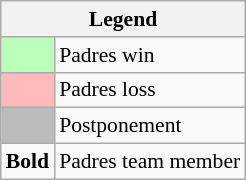<table class="wikitable" style="font-size:90%">
<tr>
<th colspan="2">Legend</th>
</tr>
<tr>
<td bgcolor="#bbffbb"> </td>
<td>Padres win</td>
</tr>
<tr>
<td bgcolor="#ffbbbb"> </td>
<td>Padres loss</td>
</tr>
<tr>
<td bgcolor="#bbbbbb"> </td>
<td>Postponement</td>
</tr>
<tr>
<td><strong>Bold</strong></td>
<td>Padres team member</td>
</tr>
</table>
